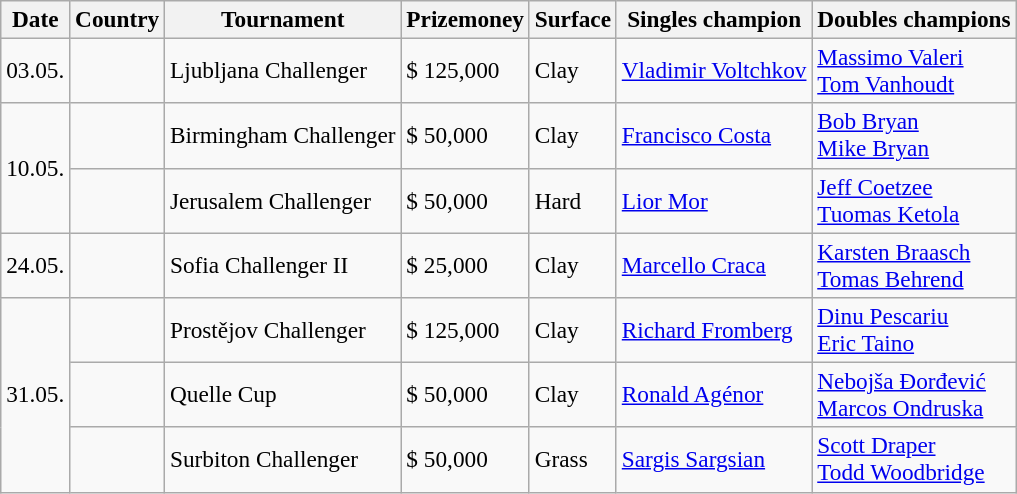<table class="sortable wikitable" style=font-size:97%>
<tr>
<th>Date</th>
<th>Country</th>
<th>Tournament</th>
<th>Prizemoney</th>
<th>Surface</th>
<th>Singles champion</th>
<th>Doubles champions</th>
</tr>
<tr>
<td>03.05.</td>
<td></td>
<td>Ljubljana Challenger</td>
<td>$ 125,000</td>
<td>Clay</td>
<td> <a href='#'>Vladimir Voltchkov</a></td>
<td> <a href='#'>Massimo Valeri</a><br> <a href='#'>Tom Vanhoudt</a></td>
</tr>
<tr>
<td rowspan="2">10.05.</td>
<td></td>
<td>Birmingham Challenger</td>
<td>$ 50,000</td>
<td>Clay</td>
<td> <a href='#'>Francisco Costa</a></td>
<td> <a href='#'>Bob Bryan</a><br> <a href='#'>Mike Bryan</a></td>
</tr>
<tr>
<td></td>
<td>Jerusalem Challenger</td>
<td>$ 50,000</td>
<td>Hard</td>
<td> <a href='#'>Lior Mor</a></td>
<td> <a href='#'>Jeff Coetzee</a><br> <a href='#'>Tuomas Ketola</a></td>
</tr>
<tr>
<td>24.05.</td>
<td></td>
<td>Sofia Challenger II</td>
<td>$ 25,000</td>
<td>Clay</td>
<td> <a href='#'>Marcello Craca</a></td>
<td> <a href='#'>Karsten Braasch</a><br> <a href='#'>Tomas Behrend</a></td>
</tr>
<tr>
<td rowspan="3">31.05.</td>
<td></td>
<td>Prostějov Challenger</td>
<td>$ 125,000</td>
<td>Clay</td>
<td> <a href='#'>Richard Fromberg</a></td>
<td> <a href='#'>Dinu Pescariu</a> <br>  <a href='#'>Eric Taino</a></td>
</tr>
<tr>
<td></td>
<td>Quelle Cup</td>
<td>$ 50,000</td>
<td>Clay</td>
<td> <a href='#'>Ronald Agénor</a></td>
<td> <a href='#'>Nebojša Đorđević</a><br> <a href='#'>Marcos Ondruska</a></td>
</tr>
<tr>
<td></td>
<td>Surbiton Challenger</td>
<td>$ 50,000</td>
<td>Grass</td>
<td> <a href='#'>Sargis Sargsian</a></td>
<td> <a href='#'>Scott Draper</a> <br>  <a href='#'>Todd Woodbridge</a></td>
</tr>
</table>
